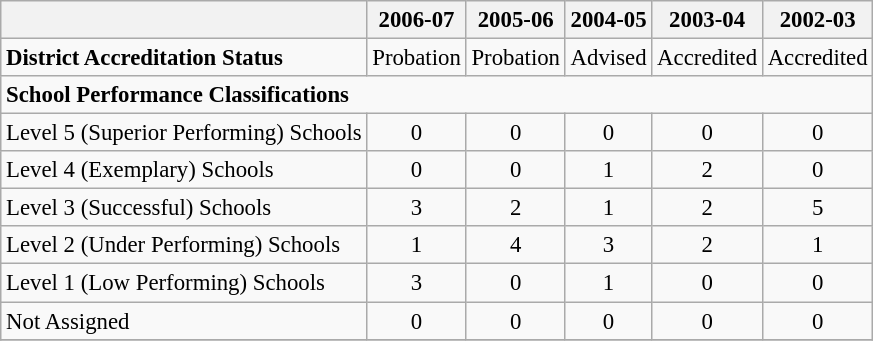<table class="wikitable" style="font-size: 95%;">
<tr>
<th></th>
<th>2006-07</th>
<th>2005-06</th>
<th>2004-05</th>
<th>2003-04</th>
<th>2002-03</th>
</tr>
<tr>
<td align="left"><strong>District Accreditation Status</strong></td>
<td align="center">Probation</td>
<td align="center">Probation</td>
<td align="center">Advised</td>
<td align="center">Accredited</td>
<td align="center">Accredited</td>
</tr>
<tr>
<td align="left" colspan="6"><strong>School Performance Classifications</strong></td>
</tr>
<tr>
<td align="left">Level 5 (Superior Performing) Schools</td>
<td align="center">0</td>
<td align="center">0</td>
<td align="center">0</td>
<td align="center">0</td>
<td align="center">0</td>
</tr>
<tr>
<td align="left">Level 4 (Exemplary) Schools</td>
<td align="center">0</td>
<td align="center">0</td>
<td align="center">1</td>
<td align="center">2</td>
<td align="center">0</td>
</tr>
<tr>
<td align="left">Level 3 (Successful) Schools</td>
<td align="center">3</td>
<td align="center">2</td>
<td align="center">1</td>
<td align="center">2</td>
<td align="center">5</td>
</tr>
<tr>
<td align="left">Level 2 (Under Performing) Schools</td>
<td align="center">1</td>
<td align="center">4</td>
<td align="center">3</td>
<td align="center">2</td>
<td align="center">1</td>
</tr>
<tr>
<td align="left">Level 1 (Low Performing) Schools</td>
<td align="center">3</td>
<td align="center">0</td>
<td align="center">1</td>
<td align="center">0</td>
<td align="center">0</td>
</tr>
<tr>
<td align="left">Not Assigned</td>
<td align="center">0</td>
<td align="center">0</td>
<td align="center">0</td>
<td align="center">0</td>
<td align="center">0</td>
</tr>
<tr>
</tr>
</table>
